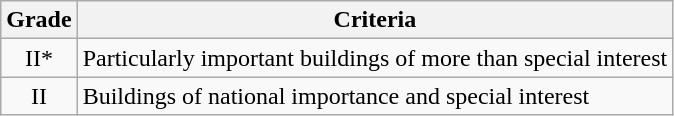<table class="wikitable">
<tr>
<th>Grade</th>
<th>Criteria</th>
</tr>
<tr>
<td align="center" >II*</td>
<td>Particularly important buildings of more than special interest</td>
</tr>
<tr>
<td align="center" >II</td>
<td>Buildings of national importance and special interest</td>
</tr>
</table>
